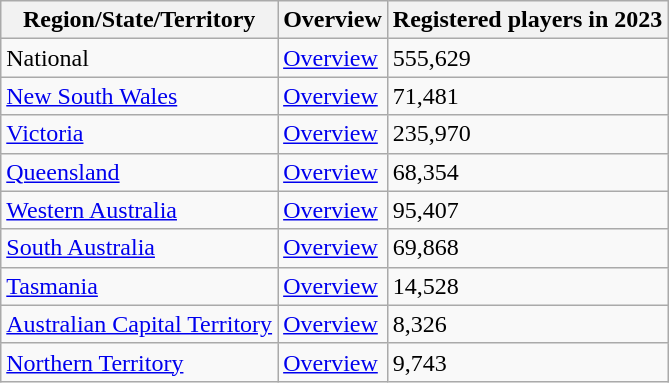<table class="sortable wikitable">
<tr>
<th colspan="1">Region/State/Territory</th>
<th colspan="1">Overview</th>
<th colspan="1">Registered players in 2023</th>
</tr>
<tr>
<td> National</td>
<td><a href='#'>Overview</a></td>
<td>555,629</td>
</tr>
<tr>
<td> <a href='#'>New South Wales</a></td>
<td><a href='#'>Overview</a></td>
<td>71,481</td>
</tr>
<tr>
<td> <a href='#'>Victoria</a></td>
<td><a href='#'>Overview</a></td>
<td>235,970</td>
</tr>
<tr>
<td> <a href='#'>Queensland</a></td>
<td><a href='#'>Overview</a></td>
<td>68,354</td>
</tr>
<tr>
<td> <a href='#'>Western Australia</a></td>
<td><a href='#'>Overview</a></td>
<td>95,407</td>
</tr>
<tr>
<td> <a href='#'>South Australia</a></td>
<td><a href='#'>Overview</a></td>
<td>69,868</td>
</tr>
<tr>
<td> <a href='#'>Tasmania</a></td>
<td><a href='#'>Overview</a></td>
<td>14,528</td>
</tr>
<tr>
<td> <a href='#'>Australian Capital Territory</a></td>
<td><a href='#'>Overview</a></td>
<td>8,326</td>
</tr>
<tr>
<td> <a href='#'>Northern Territory</a></td>
<td><a href='#'>Overview</a></td>
<td>9,743</td>
</tr>
</table>
